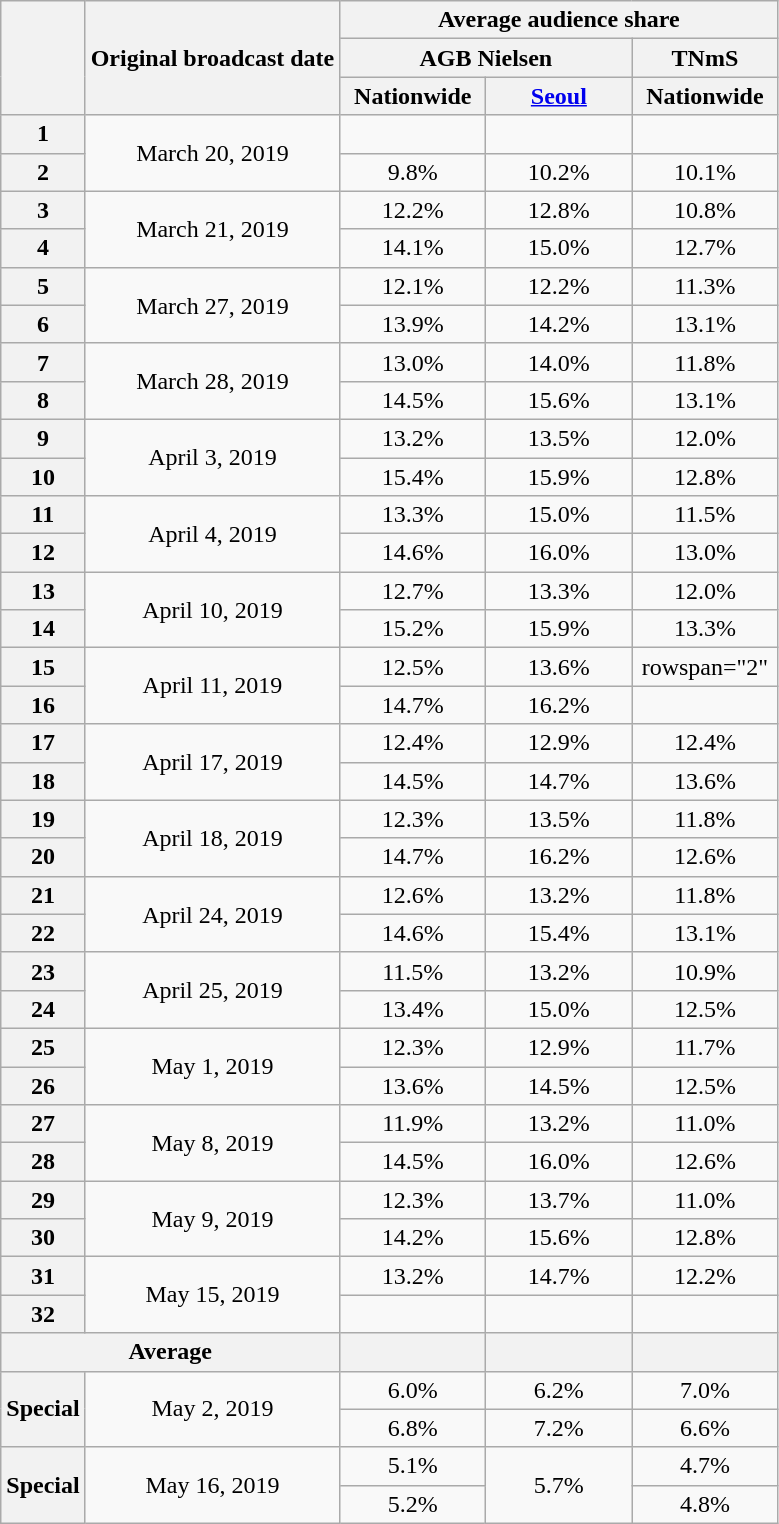<table class="wikitable" style="text-align:center">
<tr>
<th rowspan="3"></th>
<th rowspan="3">Original broadcast date</th>
<th colspan="3">Average audience share</th>
</tr>
<tr>
<th colspan="2">AGB Nielsen</th>
<th colspan="1">TNmS</th>
</tr>
<tr>
<th width="90">Nationwide</th>
<th width="90"><a href='#'>Seoul</a></th>
<th width="90">Nationwide</th>
</tr>
<tr>
<th>1</th>
<td rowspan="2">March 20, 2019</td>
<td> </td>
<td> </td>
<td></td>
</tr>
<tr>
<th>2</th>
<td>9.8% </td>
<td>10.2% </td>
<td>10.1%</td>
</tr>
<tr>
<th>3</th>
<td rowspan="2">March 21, 2019</td>
<td>12.2% </td>
<td>12.8% </td>
<td>10.8%</td>
</tr>
<tr>
<th>4</th>
<td>14.1% </td>
<td>15.0% </td>
<td>12.7%</td>
</tr>
<tr>
<th>5</th>
<td rowspan="2">March 27, 2019</td>
<td>12.1% </td>
<td>12.2% </td>
<td>11.3%</td>
</tr>
<tr>
<th>6</th>
<td>13.9% </td>
<td>14.2% </td>
<td>13.1%</td>
</tr>
<tr>
<th>7</th>
<td rowspan="2">March 28, 2019</td>
<td>13.0% </td>
<td>14.0% </td>
<td>11.8%</td>
</tr>
<tr>
<th>8</th>
<td>14.5% </td>
<td>15.6% </td>
<td>13.1%</td>
</tr>
<tr>
<th>9</th>
<td rowspan="2">April 3, 2019</td>
<td>13.2% </td>
<td>13.5% </td>
<td>12.0%</td>
</tr>
<tr>
<th>10</th>
<td>15.4% </td>
<td>15.9% </td>
<td>12.8%</td>
</tr>
<tr>
<th>11</th>
<td rowspan="2">April 4, 2019</td>
<td>13.3% </td>
<td>15.0% </td>
<td>11.5%</td>
</tr>
<tr>
<th>12</th>
<td>14.6% </td>
<td>16.0% </td>
<td>13.0%</td>
</tr>
<tr>
<th>13</th>
<td rowspan="2">April 10, 2019</td>
<td>12.7% </td>
<td>13.3% </td>
<td>12.0%</td>
</tr>
<tr>
<th>14</th>
<td>15.2% </td>
<td>15.9% </td>
<td>13.3%</td>
</tr>
<tr>
<th>15</th>
<td rowspan="2">April 11, 2019</td>
<td>12.5% </td>
<td>13.6% </td>
<td>rowspan="2" </td>
</tr>
<tr>
<th>16</th>
<td>14.7% </td>
<td>16.2% </td>
</tr>
<tr>
<th>17</th>
<td rowspan="2">April 17, 2019</td>
<td>12.4% </td>
<td>12.9% </td>
<td>12.4%</td>
</tr>
<tr>
<th>18</th>
<td>14.5% </td>
<td>14.7% </td>
<td>13.6%</td>
</tr>
<tr>
<th>19</th>
<td rowspan="2">April 18, 2019</td>
<td>12.3% </td>
<td>13.5% </td>
<td>11.8%</td>
</tr>
<tr>
<th>20</th>
<td>14.7% </td>
<td>16.2% </td>
<td>12.6%</td>
</tr>
<tr>
<th>21</th>
<td rowspan="2">April 24, 2019</td>
<td>12.6% </td>
<td>13.2% </td>
<td>11.8%</td>
</tr>
<tr>
<th>22</th>
<td>14.6% </td>
<td>15.4% </td>
<td>13.1%</td>
</tr>
<tr>
<th>23</th>
<td rowspan="2">April 25, 2019</td>
<td>11.5% </td>
<td>13.2% </td>
<td>10.9%</td>
</tr>
<tr>
<th>24</th>
<td>13.4% </td>
<td>15.0% </td>
<td>12.5%</td>
</tr>
<tr>
<th>25</th>
<td rowspan="2">May 1, 2019</td>
<td>12.3% </td>
<td>12.9% </td>
<td>11.7%</td>
</tr>
<tr>
<th>26</th>
<td>13.6% </td>
<td>14.5% </td>
<td>12.5%</td>
</tr>
<tr>
<th>27</th>
<td rowspan="2">May 8, 2019</td>
<td>11.9% </td>
<td>13.2% </td>
<td>11.0%</td>
</tr>
<tr>
<th>28</th>
<td>14.5% </td>
<td>16.0% </td>
<td>12.6%</td>
</tr>
<tr>
<th>29</th>
<td rowspan="2">May 9, 2019</td>
<td>12.3% </td>
<td>13.7% </td>
<td>11.0%</td>
</tr>
<tr>
<th>30</th>
<td>14.2% </td>
<td>15.6% </td>
<td>12.8%</td>
</tr>
<tr>
<th>31</th>
<td rowspan="2">May 15, 2019</td>
<td>13.2% </td>
<td>14.7% </td>
<td>12.2%</td>
</tr>
<tr>
<th>32</th>
<td> </td>
<td> </td>
<td></td>
</tr>
<tr>
<th colspan="2">Average</th>
<th></th>
<th></th>
<th></th>
</tr>
<tr>
<th rowspan="2">Special</th>
<td rowspan="2">May 2, 2019</td>
<td>6.0% </td>
<td>6.2% </td>
<td>7.0%</td>
</tr>
<tr>
<td>6.8% </td>
<td>7.2% </td>
<td>6.6%</td>
</tr>
<tr>
<th rowspan="2">Special</th>
<td rowspan="2">May 16, 2019</td>
<td>5.1% </td>
<td rowspan="2">5.7% </td>
<td>4.7%</td>
</tr>
<tr>
<td>5.2% </td>
<td>4.8%</td>
</tr>
</table>
